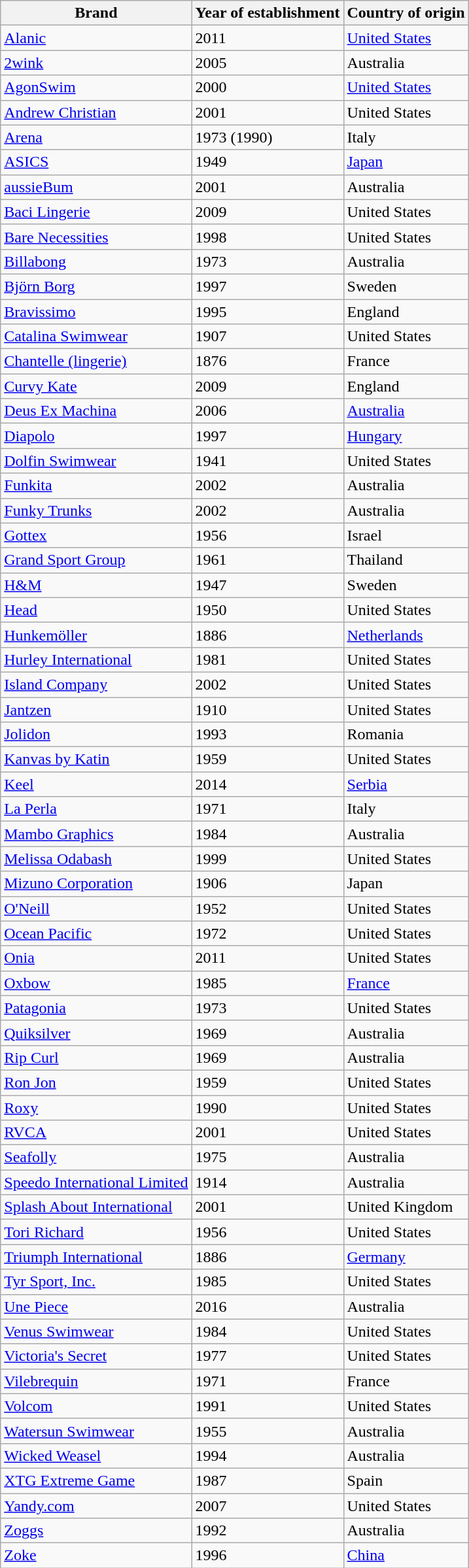<table class="wikitable sortable">
<tr>
<th>Brand</th>
<th>Year of establishment</th>
<th>Country of origin</th>
</tr>
<tr>
<td><a href='#'>Alanic</a></td>
<td>2011</td>
<td><a href='#'>United States</a></td>
</tr>
<tr>
<td><a href='#'>2wink</a></td>
<td>2005</td>
<td>Australia</td>
</tr>
<tr>
<td><a href='#'>AgonSwim</a></td>
<td>2000</td>
<td><a href='#'>United States</a></td>
</tr>
<tr>
<td><a href='#'>Andrew Christian</a></td>
<td>2001</td>
<td>United States</td>
</tr>
<tr>
<td><a href='#'>Arena</a></td>
<td>1973 (1990)</td>
<td>Italy</td>
</tr>
<tr>
<td><a href='#'>ASICS</a></td>
<td>1949</td>
<td><a href='#'>Japan</a></td>
</tr>
<tr>
<td><a href='#'>aussieBum</a></td>
<td>2001</td>
<td>Australia</td>
</tr>
<tr>
<td><a href='#'>Baci Lingerie</a></td>
<td>2009</td>
<td>United States</td>
</tr>
<tr>
<td><a href='#'>Bare Necessities</a></td>
<td>1998</td>
<td>United States</td>
</tr>
<tr>
<td><a href='#'>Billabong</a></td>
<td>1973</td>
<td>Australia</td>
</tr>
<tr>
<td><a href='#'>Björn Borg</a></td>
<td>1997</td>
<td>Sweden</td>
</tr>
<tr>
<td><a href='#'>Bravissimo</a></td>
<td>1995</td>
<td>England</td>
</tr>
<tr>
<td><a href='#'>Catalina Swimwear</a></td>
<td>1907</td>
<td>United States</td>
</tr>
<tr>
<td><a href='#'>Chantelle (lingerie)</a></td>
<td>1876</td>
<td>France</td>
</tr>
<tr>
<td><a href='#'>Curvy Kate</a></td>
<td>2009</td>
<td>England</td>
</tr>
<tr>
<td><a href='#'>Deus Ex Machina</a></td>
<td>2006</td>
<td><a href='#'>Australia</a></td>
</tr>
<tr>
<td><a href='#'>Diapolo</a></td>
<td>1997</td>
<td><a href='#'>Hungary</a></td>
</tr>
<tr>
<td><a href='#'>Dolfin Swimwear</a></td>
<td>1941</td>
<td>United States</td>
</tr>
<tr>
<td><a href='#'>Funkita</a></td>
<td>2002</td>
<td>Australia</td>
</tr>
<tr>
<td><a href='#'>Funky Trunks</a></td>
<td>2002</td>
<td>Australia</td>
</tr>
<tr>
<td><a href='#'>Gottex</a></td>
<td>1956</td>
<td>Israel</td>
</tr>
<tr>
<td><a href='#'>Grand Sport Group</a></td>
<td>1961</td>
<td>Thailand</td>
</tr>
<tr>
<td><a href='#'>H&M</a></td>
<td>1947</td>
<td>Sweden</td>
</tr>
<tr>
<td><a href='#'>Head</a></td>
<td>1950</td>
<td>United States</td>
</tr>
<tr>
<td><a href='#'>Hunkemöller</a></td>
<td>1886</td>
<td><a href='#'>Netherlands</a></td>
</tr>
<tr>
<td><a href='#'>Hurley International</a></td>
<td>1981</td>
<td>United States</td>
</tr>
<tr>
<td><a href='#'>Island Company</a></td>
<td>2002</td>
<td>United States</td>
</tr>
<tr>
<td><a href='#'>Jantzen</a></td>
<td>1910</td>
<td>United States</td>
</tr>
<tr>
<td><a href='#'>Jolidon</a></td>
<td>1993</td>
<td>Romania</td>
</tr>
<tr>
<td><a href='#'>Kanvas by Katin</a></td>
<td>1959</td>
<td>United States</td>
</tr>
<tr>
<td><a href='#'>Keel</a></td>
<td>2014</td>
<td><a href='#'>Serbia</a></td>
</tr>
<tr>
<td><a href='#'>La Perla</a></td>
<td>1971</td>
<td>Italy</td>
</tr>
<tr>
<td><a href='#'>Mambo Graphics</a></td>
<td>1984</td>
<td>Australia</td>
</tr>
<tr>
<td><a href='#'>Melissa Odabash</a></td>
<td>1999</td>
<td>United States</td>
</tr>
<tr>
<td><a href='#'>Mizuno Corporation</a></td>
<td>1906</td>
<td>Japan</td>
</tr>
<tr>
<td><a href='#'>O'Neill</a></td>
<td>1952</td>
<td>United States</td>
</tr>
<tr>
<td><a href='#'>Ocean Pacific</a></td>
<td>1972</td>
<td>United States</td>
</tr>
<tr>
<td><a href='#'>Onia</a></td>
<td>2011</td>
<td>United States</td>
</tr>
<tr>
<td><a href='#'>Oxbow</a></td>
<td>1985</td>
<td><a href='#'>France</a></td>
</tr>
<tr>
<td><a href='#'>Patagonia</a></td>
<td>1973</td>
<td>United States</td>
</tr>
<tr>
<td><a href='#'>Quiksilver</a></td>
<td>1969</td>
<td>Australia</td>
</tr>
<tr>
<td><a href='#'>Rip Curl</a></td>
<td>1969</td>
<td>Australia</td>
</tr>
<tr>
<td><a href='#'>Ron Jon</a></td>
<td>1959</td>
<td>United States</td>
</tr>
<tr>
<td><a href='#'>Roxy</a></td>
<td>1990</td>
<td>United States</td>
</tr>
<tr>
<td><a href='#'>RVCA</a></td>
<td>2001</td>
<td>United States</td>
</tr>
<tr>
<td><a href='#'>Seafolly</a></td>
<td>1975</td>
<td>Australia</td>
</tr>
<tr>
<td><a href='#'>Speedo International Limited</a></td>
<td>1914</td>
<td>Australia</td>
</tr>
<tr>
<td><a href='#'>Splash About International</a></td>
<td>2001</td>
<td>United Kingdom</td>
</tr>
<tr>
<td><a href='#'>Tori Richard</a></td>
<td>1956</td>
<td>United States</td>
</tr>
<tr>
<td><a href='#'>Triumph International</a></td>
<td>1886</td>
<td><a href='#'>Germany</a></td>
</tr>
<tr>
<td><a href='#'>Tyr Sport, Inc.</a></td>
<td>1985</td>
<td>United States</td>
</tr>
<tr>
<td><a href='#'>Une Piece</a></td>
<td>2016</td>
<td>Australia</td>
</tr>
<tr>
<td><a href='#'>Venus Swimwear</a></td>
<td>1984</td>
<td>United States</td>
</tr>
<tr>
<td><a href='#'>Victoria's Secret</a></td>
<td>1977</td>
<td>United States</td>
</tr>
<tr>
<td><a href='#'>Vilebrequin</a></td>
<td>1971</td>
<td>France</td>
</tr>
<tr>
<td><a href='#'>Volcom</a></td>
<td>1991</td>
<td>United States</td>
</tr>
<tr>
<td><a href='#'>Watersun Swimwear</a></td>
<td>1955</td>
<td>Australia</td>
</tr>
<tr>
<td><a href='#'>Wicked Weasel</a></td>
<td>1994</td>
<td>Australia</td>
</tr>
<tr>
<td><a href='#'>XTG Extreme Game</a></td>
<td>1987</td>
<td>Spain</td>
</tr>
<tr>
<td><a href='#'>Yandy.com</a></td>
<td>2007</td>
<td>United States</td>
</tr>
<tr>
<td><a href='#'>Zoggs</a></td>
<td>1992</td>
<td>Australia</td>
</tr>
<tr>
<td><a href='#'>Zoke</a></td>
<td>1996</td>
<td><a href='#'>China</a></td>
</tr>
</table>
